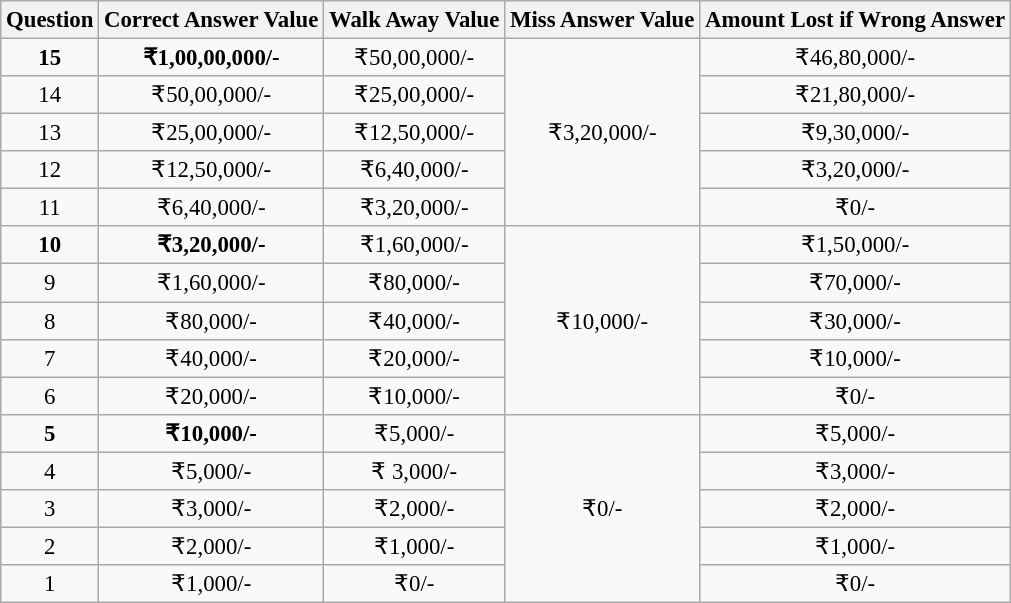<table class="wikitable" style="font-size: 95%; text-align: center;">
<tr>
<th><strong>Question</strong></th>
<th><strong>Correct Answer Value</strong></th>
<th><strong>Walk Away Value</strong></th>
<th><strong>Miss Answer Value</strong></th>
<th><strong>Amount Lost if Wrong Answer</strong></th>
</tr>
<tr>
<td><strong>15</strong></td>
<td><strong>₹1,00,00,000/-</strong></td>
<td>₹50,00,000/-</td>
<td rowspan="5">₹3,20,000/-</td>
<td>₹46,80,000/-</td>
</tr>
<tr>
<td>14</td>
<td>₹50,00,000/-</td>
<td>₹25,00,000/-</td>
<td>₹21,80,000/-</td>
</tr>
<tr>
<td>13</td>
<td>₹25,00,000/-</td>
<td>₹12,50,000/-</td>
<td>₹9,30,000/-</td>
</tr>
<tr>
<td>12</td>
<td>₹12,50,000/-</td>
<td>₹6,40,000/-</td>
<td>₹3,20,000/-</td>
</tr>
<tr>
<td>11</td>
<td>₹6,40,000/-</td>
<td>₹3,20,000/-</td>
<td>₹0/-</td>
</tr>
<tr>
<td><strong>10</strong></td>
<td><strong>₹3,20,000/-</strong></td>
<td>₹1,60,000/-</td>
<td rowspan="5">₹10,000/-</td>
<td>₹1,50,000/-</td>
</tr>
<tr>
<td>9</td>
<td>₹1,60,000/-</td>
<td>₹80,000/-</td>
<td>₹70,000/-</td>
</tr>
<tr>
<td>8</td>
<td>₹80,000/-</td>
<td>₹40,000/-</td>
<td>₹30,000/-</td>
</tr>
<tr>
<td>7</td>
<td>₹40,000/-</td>
<td>₹20,000/-</td>
<td>₹10,000/-</td>
</tr>
<tr>
<td>6</td>
<td>₹20,000/-</td>
<td>₹10,000/-</td>
<td>₹0/-</td>
</tr>
<tr>
<td><strong>5</strong></td>
<td><strong>₹10,000/-</strong></td>
<td>₹5,000/-</td>
<td rowspan="5">₹0/-</td>
<td>₹5,000/-</td>
</tr>
<tr>
<td>4</td>
<td>₹5,000/-</td>
<td>₹ 3,000/-</td>
<td>₹3,000/-</td>
</tr>
<tr>
<td>3</td>
<td>₹3,000/-</td>
<td>₹2,000/-</td>
<td>₹2,000/-</td>
</tr>
<tr>
<td>2</td>
<td>₹2,000/-</td>
<td>₹1,000/-</td>
<td>₹1,000/-</td>
</tr>
<tr>
<td>1</td>
<td>₹1,000/-</td>
<td>₹0/-</td>
<td>₹0/-</td>
</tr>
</table>
